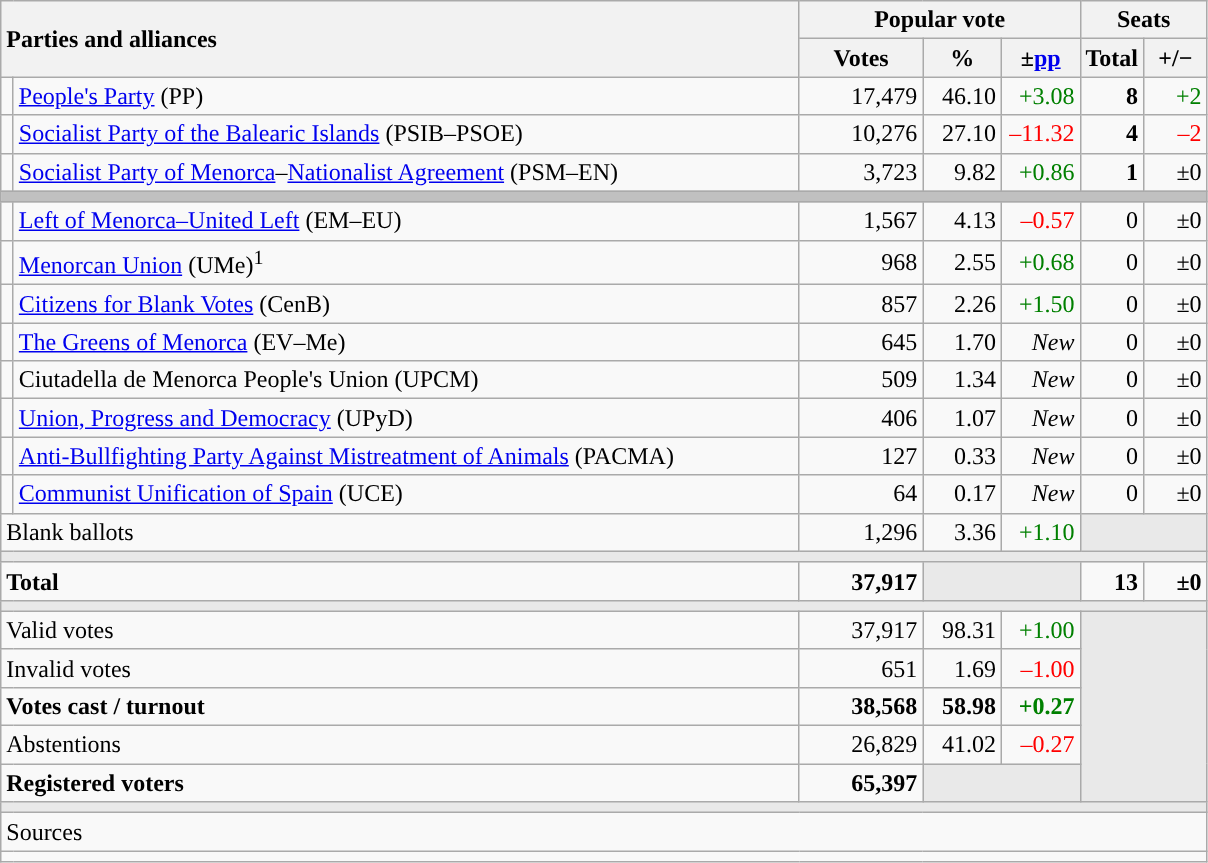<table class="wikitable" style="text-align:right;">
<tr>
<th style="text-align:left;" rowspan="2" colspan="2" width="525">Parties and alliances</th>
<th colspan="3">Popular vote</th>
<th colspan="2">Seats</th>
</tr>
<tr>
<th width="75">Votes</th>
<th width="45">%</th>
<th width="45">±<a href='#'>pp</a></th>
<th width="35">Total</th>
<th width="35">+/−</th>
</tr>
<tr>
<td width="1" style="color:inherit;background:"></td>
<td align="left"><a href='#'>People's Party</a> (PP)</td>
<td>17,479</td>
<td>46.10</td>
<td style="color:green;">+3.08</td>
<td><strong>8</strong></td>
<td style="color:green;">+2</td>
</tr>
<tr>
<td style="color:inherit;background:"></td>
<td align="left"><a href='#'>Socialist Party of the Balearic Islands</a> (PSIB–PSOE)</td>
<td>10,276</td>
<td>27.10</td>
<td style="color:red;">–11.32</td>
<td><strong>4</strong></td>
<td style="color:red;">–2</td>
</tr>
<tr>
<td style="color:inherit;background:"></td>
<td align="left"><a href='#'>Socialist Party of Menorca</a>–<a href='#'>Nationalist Agreement</a> (PSM–EN)</td>
<td>3,723</td>
<td>9.82</td>
<td style="color:green;">+0.86</td>
<td><strong>1</strong></td>
<td>±0</td>
</tr>
<tr>
<td colspan="7" bgcolor="#C0C0C0"></td>
</tr>
<tr>
<td style="color:inherit;background:"></td>
<td align="left"><a href='#'>Left of Menorca–United Left</a> (EM–EU)</td>
<td>1,567</td>
<td>4.13</td>
<td style="color:red;">–0.57</td>
<td>0</td>
<td>±0</td>
</tr>
<tr>
<td style="color:inherit;background:"></td>
<td align="left"><a href='#'>Menorcan Union</a> (UMe)<sup>1</sup></td>
<td>968</td>
<td>2.55</td>
<td style="color:green;">+0.68</td>
<td>0</td>
<td>±0</td>
</tr>
<tr>
<td style="color:inherit;background:"></td>
<td align="left"><a href='#'>Citizens for Blank Votes</a> (CenB)</td>
<td>857</td>
<td>2.26</td>
<td style="color:green;">+1.50</td>
<td>0</td>
<td>±0</td>
</tr>
<tr>
<td style="color:inherit;background:"></td>
<td align="left"><a href='#'>The Greens of Menorca</a> (EV–Me)</td>
<td>645</td>
<td>1.70</td>
<td><em>New</em></td>
<td>0</td>
<td>±0</td>
</tr>
<tr>
<td style="color:inherit;background:"></td>
<td align="left">Ciutadella de Menorca People's Union (UPCM)</td>
<td>509</td>
<td>1.34</td>
<td><em>New</em></td>
<td>0</td>
<td>±0</td>
</tr>
<tr>
<td style="color:inherit;background:"></td>
<td align="left"><a href='#'>Union, Progress and Democracy</a> (UPyD)</td>
<td>406</td>
<td>1.07</td>
<td><em>New</em></td>
<td>0</td>
<td>±0</td>
</tr>
<tr>
<td style="color:inherit;background:"></td>
<td align="left"><a href='#'>Anti-Bullfighting Party Against Mistreatment of Animals</a> (PACMA)</td>
<td>127</td>
<td>0.33</td>
<td><em>New</em></td>
<td>0</td>
<td>±0</td>
</tr>
<tr>
<td style="color:inherit;background:"></td>
<td align="left"><a href='#'>Communist Unification of Spain</a> (UCE)</td>
<td>64</td>
<td>0.17</td>
<td><em>New</em></td>
<td>0</td>
<td>±0</td>
</tr>
<tr>
<td align="left" colspan="2">Blank ballots</td>
<td>1,296</td>
<td>3.36</td>
<td style="color:green;">+1.10</td>
<td bgcolor="#E9E9E9" colspan="2"></td>
</tr>
<tr>
<td colspan="7" bgcolor="#E9E9E9"></td>
</tr>
<tr style="font-weight:bold;">
<td align="left" colspan="2">Total</td>
<td>37,917</td>
<td bgcolor="#E9E9E9" colspan="2"></td>
<td>13</td>
<td>±0</td>
</tr>
<tr>
<td colspan="7" bgcolor="#E9E9E9"></td>
</tr>
<tr>
<td align="left" colspan="2">Valid votes</td>
<td>37,917</td>
<td>98.31</td>
<td style="color:green;">+1.00</td>
<td bgcolor="#E9E9E9" colspan="2" rowspan="5"></td>
</tr>
<tr>
<td align="left" colspan="2">Invalid votes</td>
<td>651</td>
<td>1.69</td>
<td style="color:red;">–1.00</td>
</tr>
<tr style="font-weight:bold;">
<td align="left" colspan="2">Votes cast / turnout</td>
<td>38,568</td>
<td>58.98</td>
<td style="color:green;">+0.27</td>
</tr>
<tr>
<td align="left" colspan="2">Abstentions</td>
<td>26,829</td>
<td>41.02</td>
<td style="color:red;">–0.27</td>
</tr>
<tr style="font-weight:bold;">
<td align="left" colspan="2">Registered voters</td>
<td>65,397</td>
<td bgcolor="#E9E9E9" colspan="2"></td>
</tr>
<tr>
<td colspan="7" bgcolor="#E9E9E9"></td>
</tr>
<tr>
<td align="left" colspan="7">Sources</td>
</tr>
<tr>
<td colspan="7" style="text-align:left; max-width:790px;"></td>
</tr>
</table>
